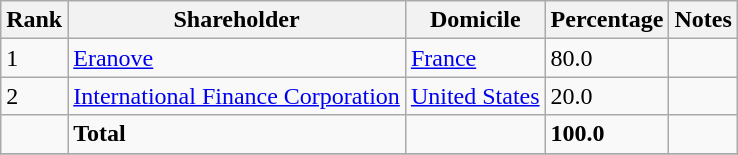<table class="wikitable sortable" style="margin: 0.5em auto">
<tr>
<th>Rank</th>
<th>Shareholder</th>
<th>Domicile</th>
<th>Percentage</th>
<th>Notes</th>
</tr>
<tr>
<td>1</td>
<td><a href='#'>Eranove</a></td>
<td><a href='#'>France</a></td>
<td>80.0</td>
<td></td>
</tr>
<tr>
<td>2</td>
<td><a href='#'>International Finance Corporation</a></td>
<td><a href='#'>United States</a></td>
<td>20.0</td>
<td></td>
</tr>
<tr>
<td></td>
<td><strong>Total</strong></td>
<td></td>
<td><strong>100.0</strong></td>
<td></td>
</tr>
<tr>
</tr>
</table>
